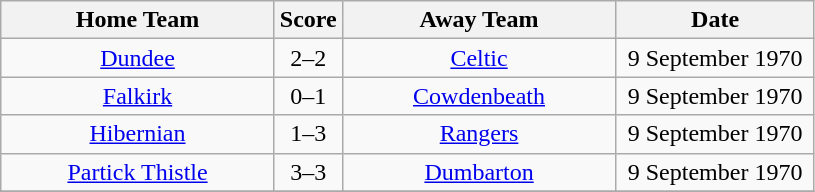<table class="wikitable" style="text-align:center;">
<tr>
<th width=175>Home Team</th>
<th width=20>Score</th>
<th width=175>Away Team</th>
<th width= 125>Date</th>
</tr>
<tr>
<td><a href='#'>Dundee</a></td>
<td>2–2</td>
<td><a href='#'>Celtic</a></td>
<td>9 September 1970</td>
</tr>
<tr>
<td><a href='#'>Falkirk</a></td>
<td>0–1</td>
<td><a href='#'>Cowdenbeath</a></td>
<td>9 September 1970</td>
</tr>
<tr>
<td><a href='#'>Hibernian</a></td>
<td>1–3</td>
<td><a href='#'>Rangers</a></td>
<td>9 September 1970</td>
</tr>
<tr>
<td><a href='#'>Partick Thistle</a></td>
<td>3–3</td>
<td><a href='#'>Dumbarton</a></td>
<td>9 September 1970</td>
</tr>
<tr>
</tr>
</table>
